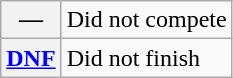<table class="wikitable">
<tr>
<th scope="row">—</th>
<td>Did not compete</td>
</tr>
<tr>
<th scope="row"><a href='#'>DNF</a></th>
<td>Did not finish</td>
</tr>
</table>
